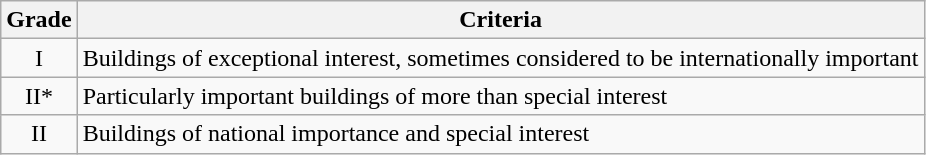<table class="wikitable">
<tr>
<th>Grade</th>
<th>Criteria</th>
</tr>
<tr>
<td align="center" >I</td>
<td>Buildings of exceptional interest, sometimes considered to be internationally important</td>
</tr>
<tr>
<td align="center" >II*</td>
<td>Particularly important buildings of more than special interest</td>
</tr>
<tr>
<td align="center" >II</td>
<td>Buildings of national importance and special interest</td>
</tr>
</table>
